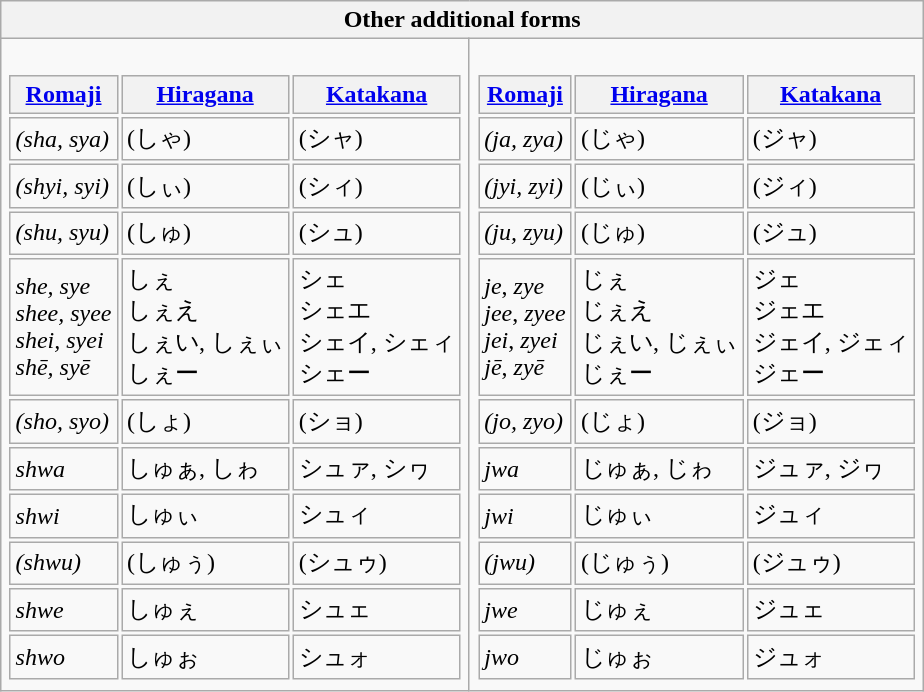<table class="wikitable">
<tr>
<th colspan="2">Other additional forms</th>
</tr>
<tr>
<td><br><table align="center" style="background: transparent">
<tr>
<th><a href='#'>Romaji</a></th>
<th><a href='#'>Hiragana</a></th>
<th><a href='#'>Katakana</a></th>
</tr>
<tr>
<td><em>(sha, sya)</em></td>
<td>(しゃ)</td>
<td>(シャ)</td>
</tr>
<tr>
<td><em>(shyi, syi)</em></td>
<td>(しぃ)</td>
<td>(シィ)</td>
</tr>
<tr>
<td><em>(shu, syu)</em></td>
<td>(しゅ)</td>
<td>(シュ)</td>
</tr>
<tr>
<td><em>she,</em> <em>sye<br>shee, syee<br>shei,</em> <em>syei<br>shē,</em> <em>syē</em></td>
<td>しぇ<br>しぇえ<br>しぇい, しぇぃ<br>しぇー</td>
<td>シェ<br>シェエ<br>シェイ, シェィ<br>シェー</td>
</tr>
<tr>
<td><em>(sho, syo)</em></td>
<td>(しょ)</td>
<td>(ショ)</td>
</tr>
<tr>
<td><em>shwa</em></td>
<td>しゅぁ, しゎ</td>
<td>シュァ, シヮ</td>
</tr>
<tr>
<td><em>shwi</em></td>
<td>しゅぃ</td>
<td>シュィ</td>
</tr>
<tr>
<td><em>(shwu)</em></td>
<td>(しゅぅ)</td>
<td>(シュゥ)</td>
</tr>
<tr>
<td><em>shwe</em></td>
<td>しゅぇ</td>
<td>シュェ</td>
</tr>
<tr>
<td><em>shwo</em></td>
<td>しゅぉ</td>
<td>シュォ</td>
</tr>
<tr>
</tr>
</table>
</td>
<td><br><table align="center" style="background: transparent">
<tr>
<th><a href='#'>Romaji</a></th>
<th><a href='#'>Hiragana</a></th>
<th><a href='#'>Katakana</a></th>
</tr>
<tr>
<td><em>(ja, zya)</em></td>
<td>(じゃ)</td>
<td>(ジャ)</td>
</tr>
<tr>
<td><em>(jyi, zyi)</em></td>
<td>(じぃ)</td>
<td>(ジィ)</td>
</tr>
<tr>
<td><em>(ju, zyu)</em></td>
<td>(じゅ)</td>
<td>(ジュ)</td>
</tr>
<tr>
<td><em>je</em>, <em>zye</em><br><em>jee</em>, <em>zyee</em><br><em>jei</em>, <em>zyei</em><br><em>jē</em>, <em>zyē</em></td>
<td>じぇ<br>じぇえ<br>じぇい, じぇぃ<br>じぇー</td>
<td>ジェ<br>ジェエ<br>ジェイ, ジェィ<br>ジェー</td>
</tr>
<tr>
<td><em>(jo, zyo)</em></td>
<td>(じょ)</td>
<td>(ジョ)</td>
</tr>
<tr>
<td><em>jwa</em></td>
<td>じゅぁ, じゎ</td>
<td>ジュァ, ジヮ</td>
</tr>
<tr>
<td><em>jwi</em></td>
<td>じゅぃ</td>
<td>ジュィ</td>
</tr>
<tr>
<td><em>(jwu)</em></td>
<td>(じゅぅ)</td>
<td>(ジュゥ)</td>
</tr>
<tr>
<td><em>jwe</em></td>
<td>じゅぇ</td>
<td>ジュェ</td>
</tr>
<tr>
<td><em>jwo</em></td>
<td>じゅぉ</td>
<td>ジュォ</td>
</tr>
<tr>
</tr>
</table>
</td>
</tr>
</table>
